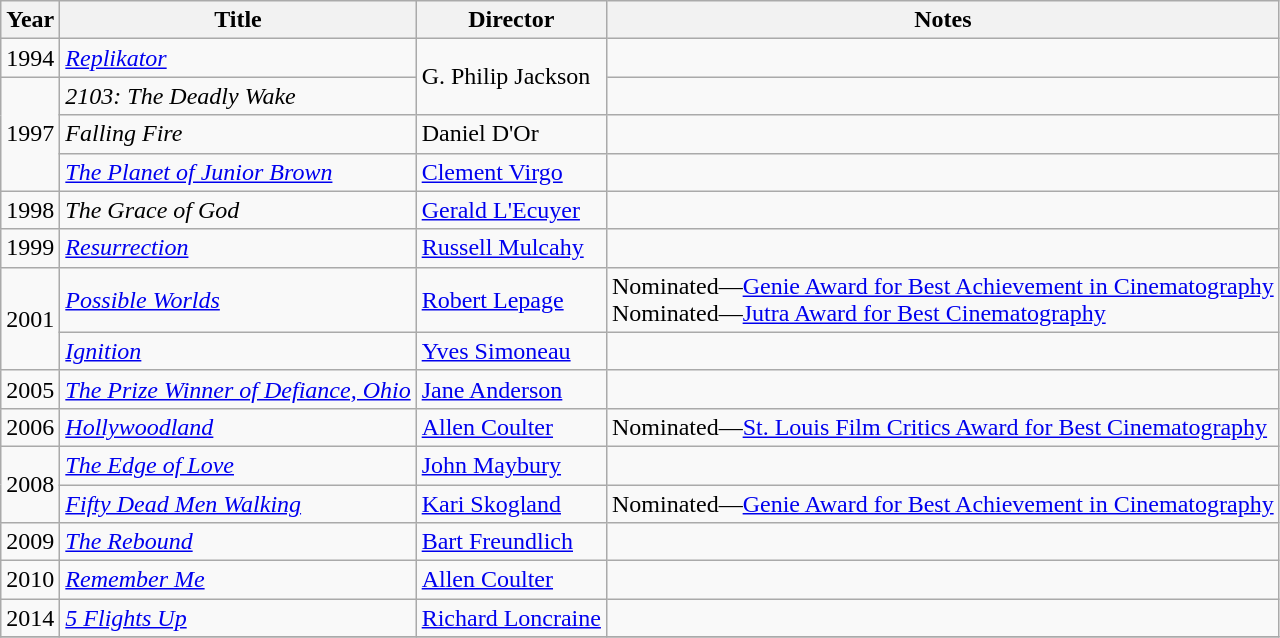<table class="wikitable sortable">
<tr>
<th>Year</th>
<th>Title</th>
<th>Director</th>
<th>Notes</th>
</tr>
<tr>
<td>1994</td>
<td><em><a href='#'>Replikator</a></em></td>
<td rowspan="2">G. Philip Jackson</td>
<td></td>
</tr>
<tr>
<td rowspan="3">1997</td>
<td><em>2103: The Deadly Wake</em></td>
<td></td>
</tr>
<tr>
<td><em>Falling Fire</em></td>
<td>Daniel D'Or</td>
<td></td>
</tr>
<tr>
<td><em><a href='#'>The Planet of Junior Brown</a></em></td>
<td><a href='#'>Clement Virgo</a></td>
<td></td>
</tr>
<tr>
<td>1998</td>
<td><em>The Grace of God</em></td>
<td><a href='#'>Gerald L'Ecuyer</a></td>
<td></td>
</tr>
<tr>
<td>1999</td>
<td><em><a href='#'>Resurrection</a></em></td>
<td><a href='#'>Russell Mulcahy</a></td>
<td></td>
</tr>
<tr>
<td rowspan="2">2001</td>
<td><em><a href='#'>Possible Worlds</a></em></td>
<td><a href='#'>Robert Lepage</a></td>
<td>Nominated—<a href='#'>Genie Award for Best Achievement in Cinematography</a><br>Nominated—<a href='#'>Jutra Award for Best Cinematography</a></td>
</tr>
<tr>
<td><em><a href='#'>Ignition</a></em></td>
<td><a href='#'>Yves Simoneau</a></td>
<td></td>
</tr>
<tr>
<td>2005</td>
<td><em><a href='#'>The Prize Winner of Defiance, Ohio</a></em></td>
<td><a href='#'>Jane Anderson</a></td>
<td></td>
</tr>
<tr>
<td>2006</td>
<td><em><a href='#'>Hollywoodland</a></em></td>
<td><a href='#'>Allen Coulter</a></td>
<td>Nominated—<a href='#'>St. Louis Film Critics Award for Best Cinematography</a></td>
</tr>
<tr>
<td rowspan="2">2008</td>
<td><em><a href='#'>The Edge of Love</a></em></td>
<td><a href='#'>John Maybury</a></td>
<td></td>
</tr>
<tr>
<td><em><a href='#'>Fifty Dead Men Walking</a></em></td>
<td><a href='#'>Kari Skogland</a></td>
<td>Nominated—<a href='#'>Genie Award for Best Achievement in Cinematography</a></td>
</tr>
<tr>
<td>2009</td>
<td><em><a href='#'>The Rebound</a></em></td>
<td><a href='#'>Bart Freundlich</a></td>
<td></td>
</tr>
<tr>
<td>2010</td>
<td><em><a href='#'>Remember Me</a></em></td>
<td><a href='#'>Allen Coulter</a></td>
<td></td>
</tr>
<tr>
<td>2014</td>
<td><em><a href='#'>5 Flights Up</a></em></td>
<td><a href='#'>Richard Loncraine</a></td>
<td></td>
</tr>
<tr>
</tr>
</table>
